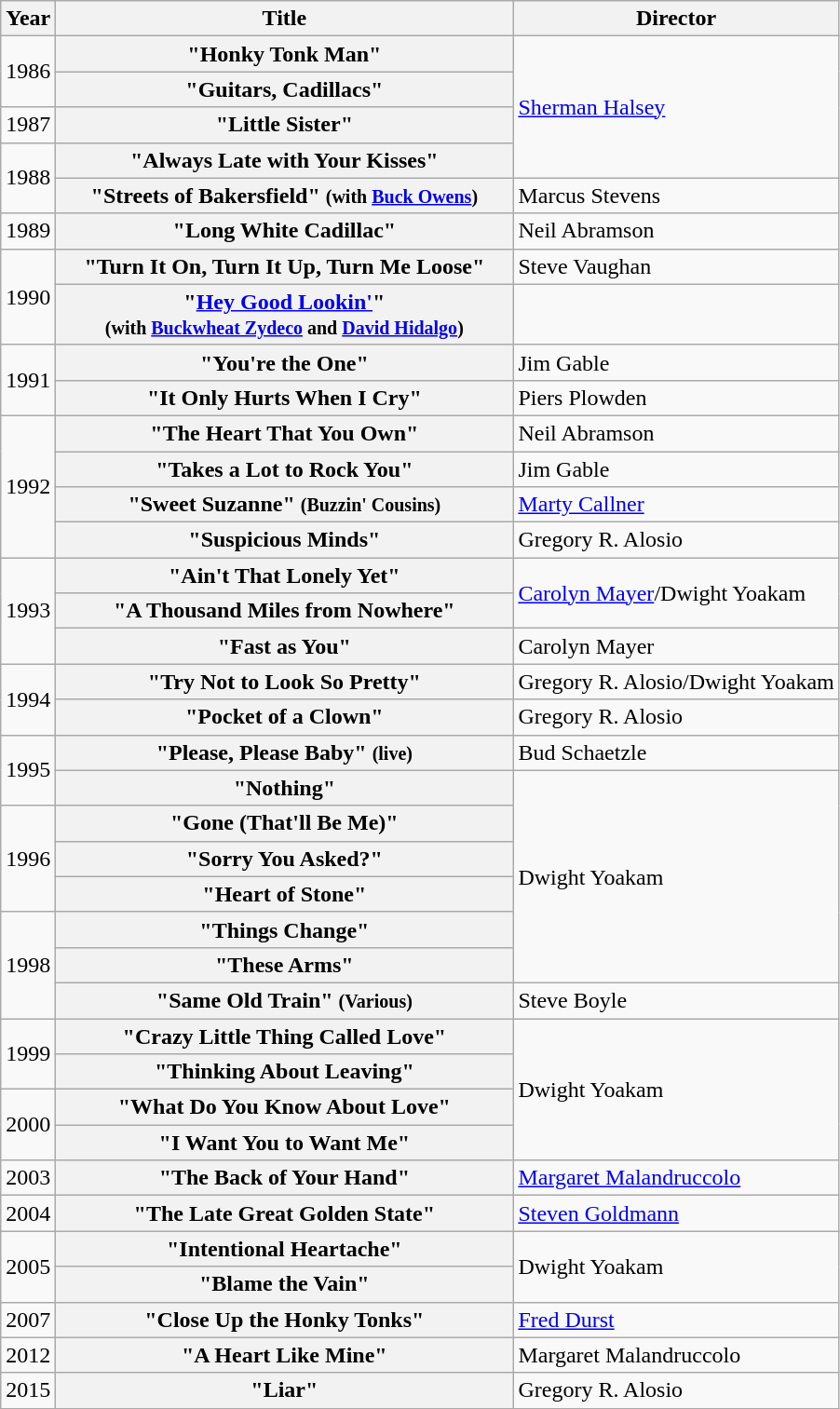<table class="wikitable plainrowheaders">
<tr>
<th>Year</th>
<th style="width:20em;">Title</th>
<th>Director</th>
</tr>
<tr>
<td rowspan="2">1986</td>
<th scope="row">"Honky Tonk Man"</th>
<td rowspan="4"><a href='#'>Sherman Halsey</a></td>
</tr>
<tr>
<th scope="row">"Guitars, Cadillacs"</th>
</tr>
<tr>
<td>1987</td>
<th scope="row">"Little Sister"</th>
</tr>
<tr>
<td rowspan="2">1988</td>
<th scope="row">"Always Late with Your Kisses"</th>
</tr>
<tr>
<th scope="row">"Streets of Bakersfield" <small>(with <a href='#'>Buck Owens</a>)</small></th>
<td>Marcus Stevens</td>
</tr>
<tr>
<td>1989</td>
<th scope="row">"Long White Cadillac"</th>
<td>Neil Abramson</td>
</tr>
<tr>
<td rowspan="2">1990</td>
<th scope="row">"Turn It On, Turn It Up, Turn Me Loose"</th>
<td>Steve Vaughan</td>
</tr>
<tr>
<th scope="row">"<a href='#'>Hey Good Lookin'</a>"<br><small>(with <a href='#'>Buckwheat Zydeco</a> and <a href='#'>David Hidalgo</a>)</small></th>
<td></td>
</tr>
<tr>
<td rowspan="2">1991</td>
<th scope="row">"You're the One"</th>
<td>Jim Gable</td>
</tr>
<tr>
<th scope="row">"It Only Hurts When I Cry"</th>
<td>Piers Plowden</td>
</tr>
<tr>
<td rowspan="4">1992</td>
<th scope="row">"The Heart That You Own"</th>
<td>Neil Abramson</td>
</tr>
<tr>
<th scope="row">"Takes a Lot to Rock You"</th>
<td>Jim Gable</td>
</tr>
<tr>
<th scope="row">"Sweet Suzanne" <small>(Buzzin' Cousins)</small></th>
<td><a href='#'>Marty Callner</a></td>
</tr>
<tr>
<th scope="row">"Suspicious Minds"</th>
<td>Gregory R. Alosio</td>
</tr>
<tr>
<td rowspan="3">1993</td>
<th scope="row">"Ain't That Lonely Yet"</th>
<td rowspan="2"><a href='#'>Carolyn Mayer</a>/Dwight Yoakam</td>
</tr>
<tr>
<th scope="row">"A Thousand Miles from Nowhere"</th>
</tr>
<tr>
<th scope="row">"Fast as You"</th>
<td>Carolyn Mayer</td>
</tr>
<tr>
<td rowspan="2">1994</td>
<th scope="row">"Try Not to Look So Pretty"</th>
<td>Gregory R. Alosio/Dwight Yoakam</td>
</tr>
<tr>
<th scope="row">"Pocket of a Clown"</th>
<td>Gregory R. Alosio</td>
</tr>
<tr>
<td rowspan="2">1995</td>
<th scope="row">"Please, Please Baby" <small>(live)</small></th>
<td>Bud Schaetzle</td>
</tr>
<tr>
<th scope="row">"Nothing"</th>
<td rowspan="6">Dwight Yoakam</td>
</tr>
<tr>
<td rowspan="3">1996</td>
<th scope="row">"Gone (That'll Be Me)"</th>
</tr>
<tr>
<th scope="row">"Sorry You Asked?"</th>
</tr>
<tr>
<th scope="row">"Heart of Stone"</th>
</tr>
<tr>
<td rowspan="3">1998</td>
<th scope="row">"Things Change"</th>
</tr>
<tr>
<th scope="row">"These Arms"</th>
</tr>
<tr>
<th scope="row">"Same Old Train" <small>(Various)</small></th>
<td>Steve Boyle</td>
</tr>
<tr>
<td rowspan="2">1999</td>
<th scope="row">"Crazy Little Thing Called Love"</th>
<td rowspan="4">Dwight Yoakam</td>
</tr>
<tr>
<th scope="row">"Thinking About Leaving"</th>
</tr>
<tr>
<td rowspan="2">2000</td>
<th scope="row">"What Do You Know About Love"</th>
</tr>
<tr>
<th scope="row">"I Want You to Want Me"</th>
</tr>
<tr>
<td>2003</td>
<th scope="row">"The Back of Your Hand"</th>
<td><a href='#'>Margaret Malandruccolo</a></td>
</tr>
<tr>
<td>2004</td>
<th scope="row">"The Late Great Golden State"</th>
<td><a href='#'>Steven Goldmann</a></td>
</tr>
<tr>
<td rowspan="2">2005</td>
<th scope="row">"Intentional Heartache"</th>
<td rowspan="2">Dwight Yoakam</td>
</tr>
<tr>
<th scope="row">"Blame the Vain"</th>
</tr>
<tr>
<td>2007</td>
<th scope="row">"Close Up the Honky Tonks"</th>
<td><a href='#'>Fred Durst</a></td>
</tr>
<tr>
<td>2012</td>
<th scope="row">"A Heart Like Mine"</th>
<td>Margaret Malandruccolo</td>
</tr>
<tr>
<td>2015</td>
<th scope="row">"Liar"</th>
<td>Gregory R. Alosio</td>
</tr>
</table>
